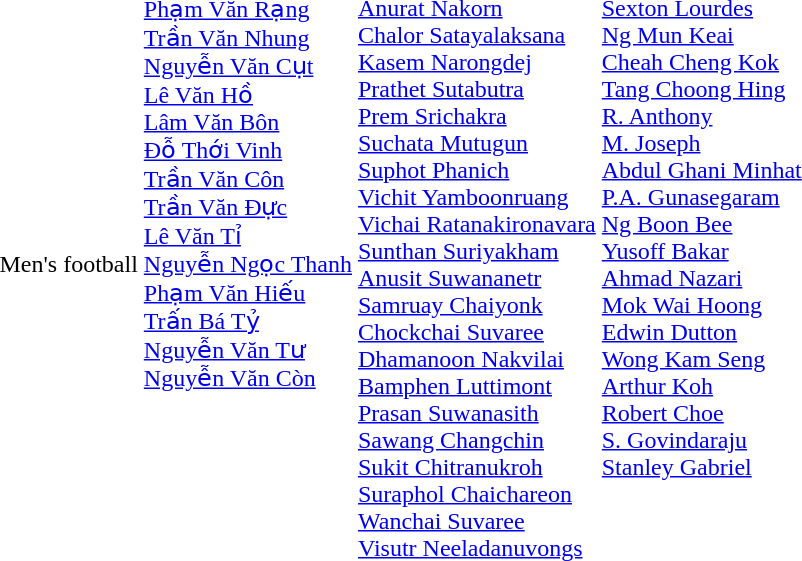<table>
<tr>
<td>Men's football</td>
<td valign=top><br><a href='#'>Phạm Văn Rạng</a><br><a href='#'>Trần Văn Nhung</a><br><a href='#'>Nguyễn Văn Cụt</a><br><a href='#'>Lê Văn Hồ</a><br><a href='#'>Lâm Văn Bôn</a><br><a href='#'>Đỗ Thới Vinh</a><br><a href='#'>Trần Văn Côn</a><br><a href='#'>Trần Văn Đực</a><br><a href='#'>Lê Văn Tỉ</a><br><a href='#'>Nguyễn Ngọc Thanh</a><br><a href='#'>Phạm Văn Hiếu</a><br><a href='#'>Trấn Bá Tỷ</a><br><a href='#'>Nguyễn Văn Tư</a><br><a href='#'>Nguyễn Văn Còn</a></td>
<td valign=top><br><a href='#'>Anurat Nakorn</a><br><a href='#'>Chalor Satayalaksana</a><br><a href='#'>Kasem Narongdej</a><br><a href='#'>Prathet Sutabutra</a><br><a href='#'>Prem Srichakra</a><br><a href='#'>Suchata Mutugun</a><br><a href='#'>Suphot Phanich</a><br><a href='#'>Vichit Yamboonruang</a><br><a href='#'>Vichai Ratanakironavara</a><br><a href='#'>Sunthan Suriyakham</a><br><a href='#'>Anusit Suwananetr</a><br><a href='#'>Samruay Chaiyonk</a><br><a href='#'>Chockchai Suvaree</a><br><a href='#'>Dhamanoon Nakvilai</a><br><a href='#'>Bamphen Luttimont</a><br><a href='#'>Prasan Suwanasith</a><br><a href='#'>Sawang Changchin</a><br><a href='#'>Sukit Chitranukroh</a><br><a href='#'>Suraphol Chaichareon</a><br><a href='#'>Wanchai Suvaree</a><br><a href='#'>Visutr Neeladanuvongs</a></td>
<td valign=top><br><a href='#'>Sexton Lourdes</a><br><a href='#'>Ng Mun Keai</a><br><a href='#'>Cheah Cheng Kok</a><br><a href='#'>Tang Choong Hing</a><br><a href='#'>R. Anthony</a><br><a href='#'>M. Joseph</a><br><a href='#'>Abdul Ghani Minhat</a><br><a href='#'>P.A. Gunasegaram</a><br><a href='#'>Ng Boon Bee</a><br><a href='#'>Yusoff Bakar</a><br><a href='#'>Ahmad Nazari</a><br><a href='#'>Mok Wai Hoong</a><br><a href='#'>Edwin Dutton</a><br><a href='#'>Wong Kam Seng</a><br><a href='#'>Arthur Koh</a><br><a href='#'>Robert Choe</a><br><a href='#'>S. Govindaraju</a><br><a href='#'>Stanley Gabriel</a></td>
</tr>
</table>
